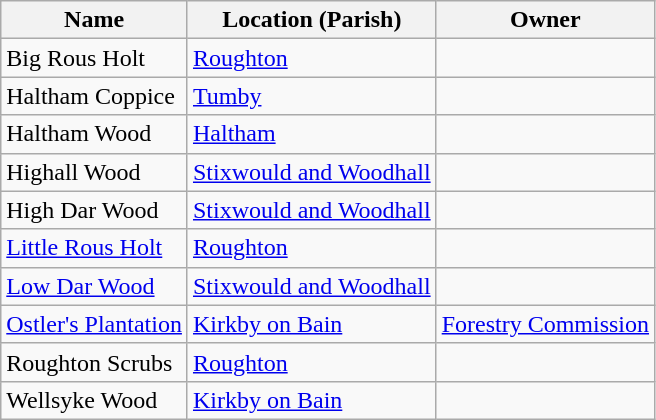<table class="wikitable">
<tr>
<th>Name</th>
<th>Location (Parish)</th>
<th>Owner</th>
</tr>
<tr>
<td>Big Rous Holt</td>
<td><a href='#'>Roughton</a></td>
<td></td>
</tr>
<tr>
<td>Haltham Coppice</td>
<td><a href='#'>Tumby</a></td>
<td></td>
</tr>
<tr>
<td>Haltham Wood</td>
<td><a href='#'>Haltham</a></td>
<td></td>
</tr>
<tr>
<td>Highall Wood</td>
<td><a href='#'>Stixwould and Woodhall</a></td>
<td></td>
</tr>
<tr>
<td>High Dar Wood</td>
<td><a href='#'>Stixwould and Woodhall</a></td>
<td></td>
</tr>
<tr>
<td><a href='#'>Little Rous Holt</a></td>
<td><a href='#'>Roughton</a></td>
<td></td>
</tr>
<tr>
<td><a href='#'>Low Dar Wood</a></td>
<td><a href='#'>Stixwould and Woodhall</a></td>
<td></td>
</tr>
<tr>
<td><a href='#'>Ostler's Plantation</a></td>
<td><a href='#'>Kirkby on Bain</a></td>
<td><a href='#'>Forestry Commission</a></td>
</tr>
<tr>
<td>Roughton Scrubs</td>
<td><a href='#'>Roughton</a></td>
<td></td>
</tr>
<tr>
<td>Wellsyke Wood</td>
<td><a href='#'>Kirkby on Bain</a></td>
<td></td>
</tr>
</table>
